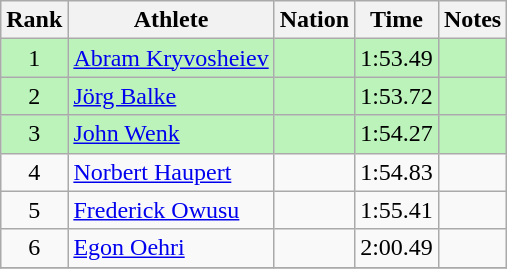<table class="wikitable sortable" style="text-align:center">
<tr>
<th>Rank</th>
<th>Athlete</th>
<th>Nation</th>
<th>Time</th>
<th>Notes</th>
</tr>
<tr bgcolor=bbf3bb>
<td>1</td>
<td align=left><a href='#'>Abram Kryvosheiev</a></td>
<td align=left></td>
<td>1:53.49</td>
<td></td>
</tr>
<tr bgcolor=bbf3bb>
<td>2</td>
<td align=left><a href='#'>Jörg Balke</a></td>
<td align=left></td>
<td>1:53.72</td>
<td></td>
</tr>
<tr bgcolor=bbf3bb>
<td>3</td>
<td align=left><a href='#'>John Wenk</a></td>
<td align=left></td>
<td>1:54.27</td>
<td></td>
</tr>
<tr>
<td>4</td>
<td align=left><a href='#'>Norbert Haupert</a></td>
<td align=left></td>
<td>1:54.83</td>
<td></td>
</tr>
<tr>
<td>5</td>
<td align=left><a href='#'>Frederick Owusu</a></td>
<td align=left></td>
<td>1:55.41</td>
<td></td>
</tr>
<tr>
<td>6</td>
<td align=left><a href='#'>Egon Oehri</a></td>
<td align=left></td>
<td>2:00.49</td>
<td></td>
</tr>
<tr>
</tr>
</table>
